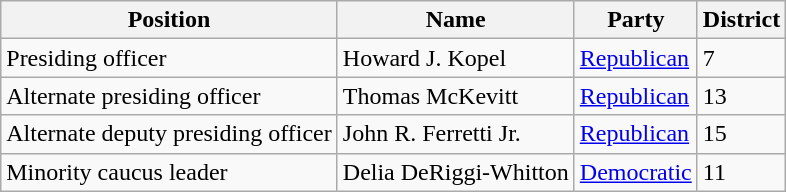<table table class="wikitable">
<tr>
<th>Position</th>
<th>Name</th>
<th>Party</th>
<th>District</th>
</tr>
<tr>
<td>Presiding officer</td>
<td>Howard J. Kopel</td>
<td><a href='#'>Republican</a></td>
<td>7</td>
</tr>
<tr>
<td>Alternate presiding officer</td>
<td>Thomas McKevitt</td>
<td><a href='#'>Republican</a></td>
<td>13</td>
</tr>
<tr>
<td>Alternate deputy presiding officer</td>
<td>John R. Ferretti Jr.</td>
<td><a href='#'>Republican</a></td>
<td>15</td>
</tr>
<tr>
<td>Minority caucus leader</td>
<td>Delia DeRiggi-Whitton</td>
<td><a href='#'>Democratic</a></td>
<td>11</td>
</tr>
</table>
